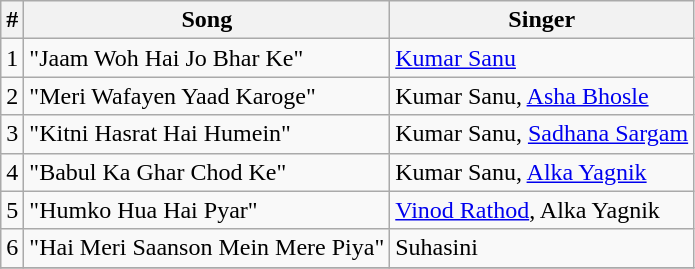<table class="wikitable sortable">
<tr>
<th>#</th>
<th>Song</th>
<th>Singer</th>
</tr>
<tr>
<td>1</td>
<td>"Jaam Woh Hai Jo Bhar Ke"</td>
<td><a href='#'>Kumar Sanu</a></td>
</tr>
<tr>
<td>2</td>
<td>"Meri Wafayen Yaad Karoge"</td>
<td>Kumar Sanu, <a href='#'>Asha Bhosle</a></td>
</tr>
<tr>
<td>3</td>
<td>"Kitni Hasrat Hai Humein"</td>
<td>Kumar Sanu, <a href='#'>Sadhana Sargam</a></td>
</tr>
<tr>
<td>4</td>
<td>"Babul Ka Ghar Chod Ke"</td>
<td>Kumar Sanu, <a href='#'>Alka Yagnik</a></td>
</tr>
<tr>
<td>5</td>
<td>"Humko Hua Hai Pyar"</td>
<td><a href='#'>Vinod Rathod</a>, Alka Yagnik</td>
</tr>
<tr>
<td>6</td>
<td>"Hai Meri Saanson Mein Mere Piya"</td>
<td>Suhasini</td>
</tr>
<tr>
</tr>
</table>
